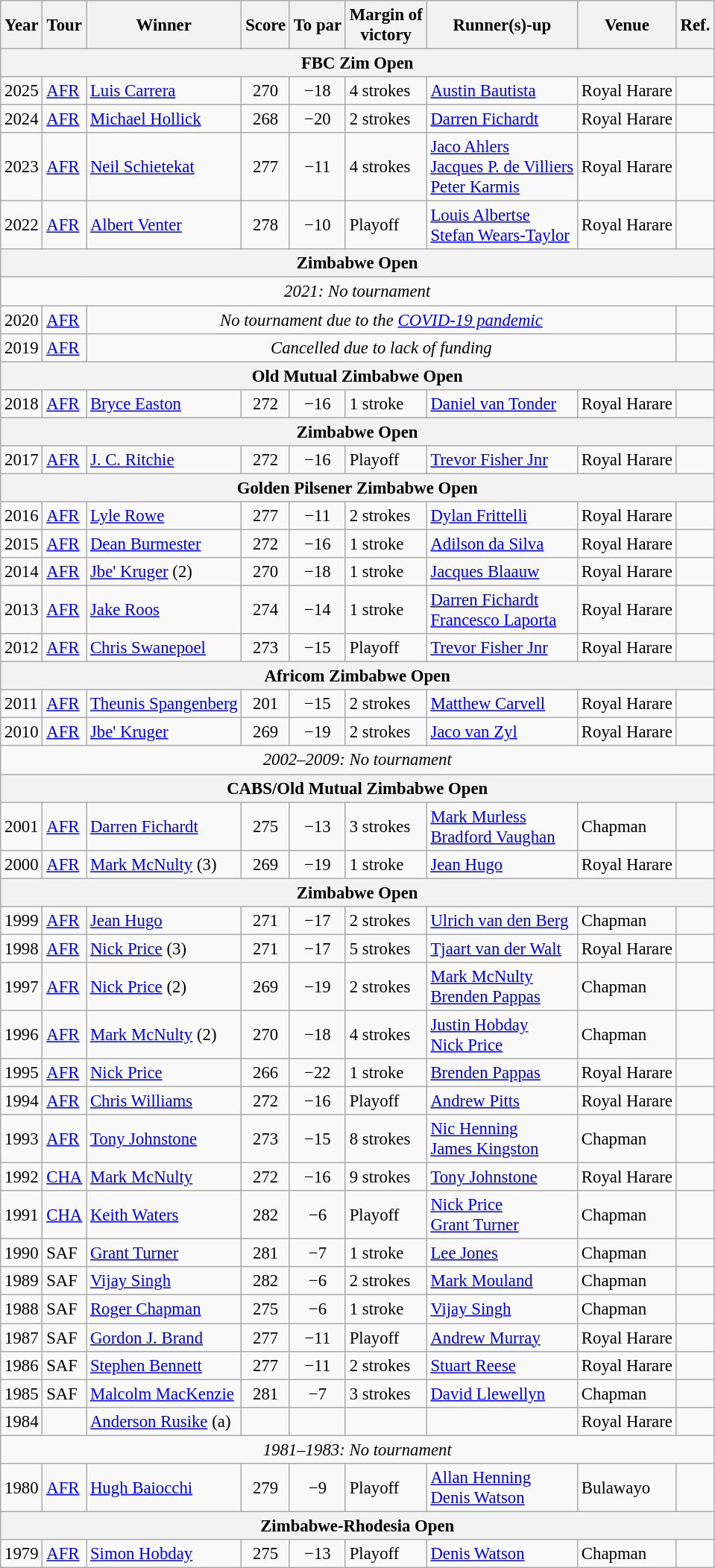<table class=wikitable style="font-size:95%">
<tr>
<th>Year</th>
<th>Tour</th>
<th>Winner</th>
<th>Score</th>
<th>To par</th>
<th>Margin of<br>victory</th>
<th>Runner(s)-up</th>
<th>Venue</th>
<th>Ref.</th>
</tr>
<tr>
<th colspan=9>FBC Zim Open</th>
</tr>
<tr>
<td>2025</td>
<td><a href='#'>AFR</a></td>
<td> <a href='#'>Luis Carrera</a></td>
<td align=center>270</td>
<td align=center>−18</td>
<td>4 strokes</td>
<td> <a href='#'>Austin Bautista</a></td>
<td>Royal Harare</td>
<td></td>
</tr>
<tr>
<td>2024</td>
<td><a href='#'>AFR</a></td>
<td> <a href='#'>Michael Hollick</a></td>
<td align=center>268</td>
<td align=center>−20</td>
<td>2 strokes</td>
<td> <a href='#'>Darren Fichardt</a></td>
<td>Royal Harare</td>
<td></td>
</tr>
<tr>
<td>2023</td>
<td><a href='#'>AFR</a></td>
<td> <a href='#'>Neil Schietekat</a></td>
<td align=center>277</td>
<td align=center>−11</td>
<td>4 strokes</td>
<td> <a href='#'>Jaco Ahlers</a><br> <a href='#'>Jacques P. de Villiers</a><br> <a href='#'>Peter Karmis</a></td>
<td>Royal Harare</td>
<td></td>
</tr>
<tr>
<td>2022</td>
<td><a href='#'>AFR</a></td>
<td> <a href='#'>Albert Venter</a></td>
<td align=center>278</td>
<td align=center>−10</td>
<td>Playoff</td>
<td> <a href='#'>Louis Albertse</a><br> <a href='#'>Stefan Wears-Taylor</a></td>
<td>Royal Harare</td>
<td></td>
</tr>
<tr>
<th colspan=9>Zimbabwe Open</th>
</tr>
<tr>
<td colspan=9 align=center><em>2021: No tournament</em></td>
</tr>
<tr>
<td>2020</td>
<td><a href='#'>AFR</a></td>
<td colspan=6 align=center><em>No tournament due to the <a href='#'>COVID-19 pandemic</a></em></td>
<td></td>
</tr>
<tr>
<td>2019</td>
<td><a href='#'>AFR</a></td>
<td colspan=6 align=center><em>Cancelled due to lack of funding</em></td>
<td></td>
</tr>
<tr>
<th colspan=9>Old Mutual Zimbabwe Open</th>
</tr>
<tr>
<td>2018</td>
<td><a href='#'>AFR</a></td>
<td> <a href='#'>Bryce Easton</a></td>
<td align="center">272</td>
<td align=center>−16</td>
<td>1 stroke</td>
<td> <a href='#'>Daniel van Tonder</a></td>
<td>Royal Harare</td>
<td></td>
</tr>
<tr>
<th colspan=9>Zimbabwe Open</th>
</tr>
<tr>
<td>2017</td>
<td><a href='#'>AFR</a></td>
<td> <a href='#'>J. C. Ritchie</a></td>
<td align="center">272</td>
<td align=center>−16</td>
<td>Playoff</td>
<td> <a href='#'>Trevor Fisher Jnr</a></td>
<td>Royal Harare</td>
<td></td>
</tr>
<tr>
<th colspan=9>Golden Pilsener Zimbabwe Open</th>
</tr>
<tr>
<td>2016</td>
<td><a href='#'>AFR</a></td>
<td> <a href='#'>Lyle Rowe</a></td>
<td align="center">277</td>
<td align=center>−11</td>
<td>2 strokes</td>
<td> <a href='#'>Dylan Frittelli</a></td>
<td>Royal Harare</td>
<td></td>
</tr>
<tr>
<td>2015</td>
<td><a href='#'>AFR</a></td>
<td> <a href='#'>Dean Burmester</a></td>
<td align="center">272</td>
<td align=center>−16</td>
<td>1 stroke</td>
<td> <a href='#'>Adilson da Silva</a></td>
<td>Royal Harare</td>
<td></td>
</tr>
<tr>
<td>2014</td>
<td><a href='#'>AFR</a></td>
<td> <a href='#'>Jbe' Kruger</a> (2)</td>
<td align="center">270</td>
<td align=center>−18</td>
<td>1 stroke</td>
<td> <a href='#'>Jacques Blaauw</a></td>
<td>Royal Harare</td>
<td></td>
</tr>
<tr>
<td>2013</td>
<td><a href='#'>AFR</a></td>
<td> <a href='#'>Jake Roos</a></td>
<td align="center">274</td>
<td align=center>−14</td>
<td>1 stroke</td>
<td> <a href='#'>Darren Fichardt</a><br> <a href='#'>Francesco Laporta</a></td>
<td>Royal Harare</td>
<td></td>
</tr>
<tr>
<td>2012</td>
<td><a href='#'>AFR</a></td>
<td> <a href='#'>Chris Swanepoel</a></td>
<td align="center">273</td>
<td align=center>−15</td>
<td>Playoff</td>
<td> <a href='#'>Trevor Fisher Jnr</a></td>
<td>Royal Harare</td>
<td></td>
</tr>
<tr>
<th colspan=9>Africom Zimbabwe Open</th>
</tr>
<tr>
<td>2011</td>
<td><a href='#'>AFR</a></td>
<td> <a href='#'>Theunis Spangenberg</a></td>
<td align="center">201</td>
<td align=center>−15</td>
<td>2 strokes</td>
<td> <a href='#'>Matthew Carvell</a></td>
<td>Royal Harare</td>
<td></td>
</tr>
<tr>
<td>2010</td>
<td><a href='#'>AFR</a></td>
<td> <a href='#'>Jbe' Kruger</a></td>
<td align="center">269</td>
<td align=center>−19</td>
<td>2 strokes</td>
<td> <a href='#'>Jaco van Zyl</a></td>
<td>Royal Harare</td>
<td></td>
</tr>
<tr>
<td colspan=9 align= center><em>2002–2009: No tournament</em></td>
</tr>
<tr>
<th colspan=9>CABS/Old Mutual Zimbabwe Open</th>
</tr>
<tr>
<td>2001</td>
<td><a href='#'>AFR</a></td>
<td> <a href='#'>Darren Fichardt</a></td>
<td align="center">275</td>
<td align=center>−13</td>
<td>3 strokes</td>
<td> <a href='#'>Mark Murless</a><br> <a href='#'>Bradford Vaughan</a></td>
<td>Chapman</td>
<td></td>
</tr>
<tr>
<td>2000</td>
<td><a href='#'>AFR</a></td>
<td> <a href='#'>Mark McNulty</a> (3)</td>
<td align="center">269</td>
<td align=center>−19</td>
<td>1 stroke</td>
<td> <a href='#'>Jean Hugo</a></td>
<td>Royal Harare</td>
<td></td>
</tr>
<tr>
<th colspan=9>Zimbabwe Open</th>
</tr>
<tr>
<td>1999</td>
<td><a href='#'>AFR</a></td>
<td> <a href='#'>Jean Hugo</a></td>
<td align="center">271</td>
<td align=center>−17</td>
<td>2 strokes</td>
<td> <a href='#'>Ulrich van den Berg</a></td>
<td>Chapman</td>
<td></td>
</tr>
<tr>
<td>1998</td>
<td><a href='#'>AFR</a></td>
<td> <a href='#'>Nick Price</a> (3)</td>
<td align="center">271</td>
<td align=center>−17</td>
<td>5 strokes</td>
<td> <a href='#'>Tjaart van der Walt</a></td>
<td>Royal Harare</td>
<td></td>
</tr>
<tr>
<td>1997</td>
<td><a href='#'>AFR</a></td>
<td> <a href='#'>Nick Price</a> (2)</td>
<td align="center">269</td>
<td align=center>−19</td>
<td>2 strokes</td>
<td> <a href='#'>Mark McNulty</a><br> <a href='#'>Brenden Pappas</a></td>
<td>Chapman</td>
<td></td>
</tr>
<tr>
<td>1996</td>
<td><a href='#'>AFR</a></td>
<td> <a href='#'>Mark McNulty</a> (2)</td>
<td align="center">270</td>
<td align=center>−18</td>
<td>4 strokes</td>
<td> <a href='#'>Justin Hobday</a><br> <a href='#'>Nick Price</a></td>
<td>Chapman</td>
<td></td>
</tr>
<tr>
<td>1995</td>
<td><a href='#'>AFR</a></td>
<td> <a href='#'>Nick Price</a></td>
<td align="center">266</td>
<td align=center>−22</td>
<td>1 stroke</td>
<td> <a href='#'>Brenden Pappas</a></td>
<td>Royal Harare</td>
<td></td>
</tr>
<tr>
<td>1994</td>
<td><a href='#'>AFR</a></td>
<td> <a href='#'>Chris Williams</a></td>
<td align="center">272</td>
<td align=center>−16</td>
<td>Playoff</td>
<td> <a href='#'>Andrew Pitts</a></td>
<td>Royal Harare</td>
<td></td>
</tr>
<tr>
<td>1993</td>
<td><a href='#'>AFR</a></td>
<td> <a href='#'>Tony Johnstone</a></td>
<td align="center">273</td>
<td align=center>−15</td>
<td>8 strokes</td>
<td> <a href='#'>Nic Henning</a><br> <a href='#'>James Kingston</a></td>
<td>Chapman</td>
<td></td>
</tr>
<tr>
<td>1992</td>
<td><a href='#'>CHA</a></td>
<td> <a href='#'>Mark McNulty</a></td>
<td align="center">272</td>
<td align=center>−16</td>
<td>9 strokes</td>
<td> <a href='#'>Tony Johnstone</a></td>
<td>Royal Harare</td>
<td></td>
</tr>
<tr>
<td>1991</td>
<td><a href='#'>CHA</a></td>
<td> <a href='#'>Keith Waters</a></td>
<td align="center">282</td>
<td align=center>−6</td>
<td>Playoff</td>
<td> <a href='#'>Nick Price</a><br> <a href='#'>Grant Turner</a></td>
<td>Chapman</td>
<td></td>
</tr>
<tr>
<td>1990</td>
<td>SAF</td>
<td> <a href='#'>Grant Turner</a></td>
<td align="center">281</td>
<td align=center>−7</td>
<td>1 stroke</td>
<td> <a href='#'>Lee Jones</a></td>
<td>Chapman</td>
<td></td>
</tr>
<tr>
<td>1989</td>
<td>SAF</td>
<td> <a href='#'>Vijay Singh</a></td>
<td align="center">282</td>
<td align=center>−6</td>
<td>2 strokes</td>
<td> <a href='#'>Mark Mouland</a></td>
<td>Chapman</td>
<td></td>
</tr>
<tr>
<td>1988</td>
<td>SAF</td>
<td> <a href='#'>Roger Chapman</a></td>
<td align="center">275</td>
<td align=center>−6</td>
<td>1 stroke</td>
<td> <a href='#'>Vijay Singh</a></td>
<td>Chapman</td>
<td></td>
</tr>
<tr>
<td>1987</td>
<td>SAF</td>
<td> <a href='#'>Gordon J. Brand</a></td>
<td align="center">277</td>
<td align=center>−11</td>
<td>Playoff</td>
<td> <a href='#'>Andrew Murray</a></td>
<td>Royal Harare</td>
<td></td>
</tr>
<tr>
<td>1986</td>
<td>SAF</td>
<td> <a href='#'>Stephen Bennett</a></td>
<td align="center">277</td>
<td align=center>−11</td>
<td>2 strokes</td>
<td> <a href='#'>Stuart Reese</a></td>
<td>Royal Harare</td>
<td></td>
</tr>
<tr>
<td>1985</td>
<td>SAF</td>
<td> <a href='#'>Malcolm MacKenzie</a></td>
<td align="center">281</td>
<td align=center>−7</td>
<td>3 strokes</td>
<td> <a href='#'>David Llewellyn</a></td>
<td>Chapman</td>
<td></td>
</tr>
<tr>
<td>1984</td>
<td></td>
<td> <a href='#'>Anderson Rusike</a> (a)</td>
<td align="center"></td>
<td align=center></td>
<td></td>
<td></td>
<td>Royal Harare</td>
<td></td>
</tr>
<tr>
<td colspan=9 align= center><em>1981–1983: No tournament</em></td>
</tr>
<tr>
<td>1980</td>
<td><a href='#'>AFR</a></td>
<td> <a href='#'>Hugh Baiocchi</a></td>
<td align=center>279</td>
<td align=center>−9</td>
<td>Playoff</td>
<td> <a href='#'>Allan Henning</a><br> <a href='#'>Denis Watson</a></td>
<td>Bulawayo</td>
<td></td>
</tr>
<tr>
<th colspan=9>Zimbabwe-Rhodesia Open</th>
</tr>
<tr>
<td>1979</td>
<td><a href='#'>AFR</a></td>
<td> <a href='#'>Simon Hobday</a></td>
<td align=center>275</td>
<td align=center>−13</td>
<td>Playoff</td>
<td> <a href='#'>Denis Watson</a></td>
<td>Chapman</td>
<td></td>
</tr>
</table>
